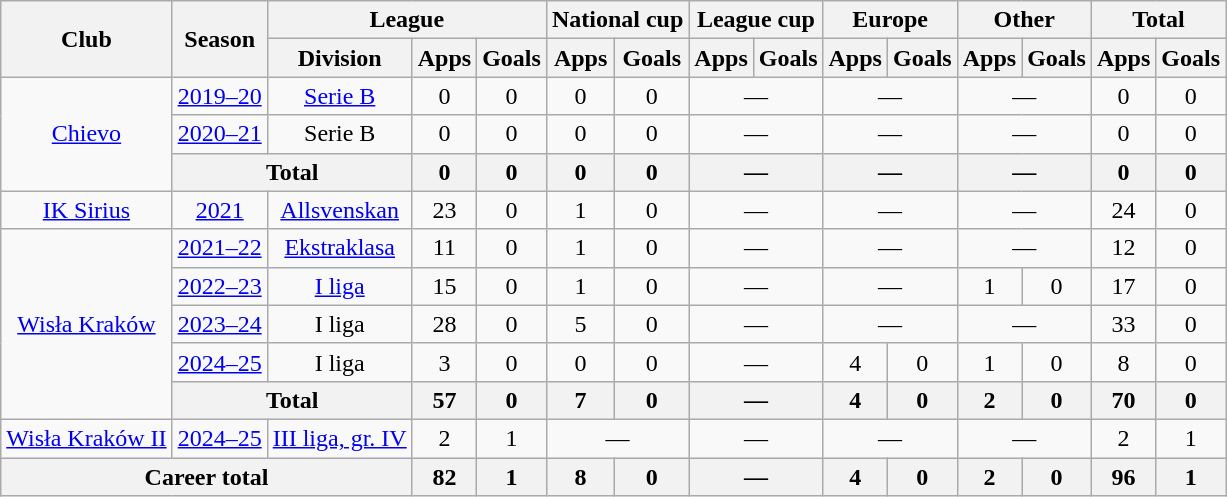<table class="wikitable" style="text-align:center">
<tr>
<th rowspan="2">Club</th>
<th rowspan="2">Season</th>
<th colspan="3">League</th>
<th colspan="2">National cup</th>
<th colspan="2">League cup</th>
<th colspan="2">Europe</th>
<th colspan="2">Other</th>
<th colspan="2">Total</th>
</tr>
<tr>
<th>Division</th>
<th>Apps</th>
<th>Goals</th>
<th>Apps</th>
<th>Goals</th>
<th>Apps</th>
<th>Goals</th>
<th>Apps</th>
<th>Goals</th>
<th>Apps</th>
<th>Goals</th>
<th>Apps</th>
<th>Goals</th>
</tr>
<tr>
<td rowspan="3"><a href='#'>Chievo</a></td>
<td><a href='#'>2019–20</a></td>
<td><a href='#'>Serie B</a></td>
<td>0</td>
<td>0</td>
<td>0</td>
<td>0</td>
<td colspan="2">—</td>
<td colspan="2">—</td>
<td colspan="2">—</td>
<td>0</td>
<td>0</td>
</tr>
<tr>
<td><a href='#'>2020–21</a></td>
<td>Serie B</td>
<td>0</td>
<td>0</td>
<td>0</td>
<td>0</td>
<td colspan="2">—</td>
<td colspan="2">—</td>
<td colspan="2">—</td>
<td>0</td>
<td>0</td>
</tr>
<tr>
<th colspan="2">Total</th>
<th>0</th>
<th>0</th>
<th>0</th>
<th>0</th>
<th colspan="2">—</th>
<th colspan="2">—</th>
<th colspan="2">—</th>
<th>0</th>
<th>0</th>
</tr>
<tr>
<td><a href='#'>IK Sirius</a></td>
<td><a href='#'>2021</a></td>
<td><a href='#'>Allsvenskan</a></td>
<td>23</td>
<td>0</td>
<td>1</td>
<td>0</td>
<td colspan="2">—</td>
<td colspan="2">—</td>
<td colspan="2">—</td>
<td>24</td>
<td>0</td>
</tr>
<tr>
<td rowspan="5"><a href='#'>Wisła Kraków</a></td>
<td><a href='#'>2021–22</a></td>
<td><a href='#'>Ekstraklasa</a></td>
<td>11</td>
<td>0</td>
<td>1</td>
<td>0</td>
<td colspan="2">—</td>
<td colspan="2">—</td>
<td colspan="2">—</td>
<td>12</td>
<td>0</td>
</tr>
<tr>
<td><a href='#'>2022–23</a></td>
<td><a href='#'>I liga</a></td>
<td>15</td>
<td>0</td>
<td>1</td>
<td>0</td>
<td colspan="2">—</td>
<td colspan="2">—</td>
<td>1</td>
<td>0</td>
<td>17</td>
<td>0</td>
</tr>
<tr>
<td><a href='#'>2023–24</a></td>
<td>I liga</td>
<td>28</td>
<td>0</td>
<td>5</td>
<td>0</td>
<td colspan="2">—</td>
<td colspan="2">—</td>
<td colspan="2">—</td>
<td>33</td>
<td>0</td>
</tr>
<tr>
<td><a href='#'>2024–25</a></td>
<td>I liga</td>
<td>3</td>
<td>0</td>
<td>0</td>
<td>0</td>
<td colspan="2">—</td>
<td>4</td>
<td>0</td>
<td>1</td>
<td>0</td>
<td>8</td>
<td>0</td>
</tr>
<tr>
<th colspan="2">Total</th>
<th>57</th>
<th>0</th>
<th>7</th>
<th>0</th>
<th colspan="2">—</th>
<th>4</th>
<th>0</th>
<th>2</th>
<th>0</th>
<th>70</th>
<th>0</th>
</tr>
<tr>
<td><a href='#'>Wisła Kraków II</a></td>
<td><a href='#'>2024–25</a></td>
<td><a href='#'>III liga, gr. IV</a></td>
<td>2</td>
<td>1</td>
<td colspan="2">—</td>
<td colspan="2">—</td>
<td colspan="2">—</td>
<td colspan="2">—</td>
<td>2</td>
<td>1</td>
</tr>
<tr>
<th colspan="3">Career total</th>
<th>82</th>
<th>1</th>
<th>8</th>
<th>0</th>
<th colspan="2">—</th>
<th>4</th>
<th>0</th>
<th>2</th>
<th>0</th>
<th>96</th>
<th>1</th>
</tr>
</table>
